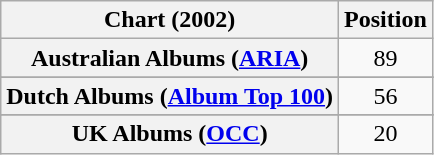<table class="wikitable sortable plainrowheaders" style="text-align:center">
<tr>
<th scope="col">Chart (2002)</th>
<th scope="col">Position</th>
</tr>
<tr>
<th scope="row">Australian Albums (<a href='#'>ARIA</a>)</th>
<td>89</td>
</tr>
<tr>
</tr>
<tr>
<th scope="row">Dutch Albums (<a href='#'>Album Top 100</a>)</th>
<td>56</td>
</tr>
<tr>
</tr>
<tr>
<th scope="row">UK Albums (<a href='#'>OCC</a>)</th>
<td>20</td>
</tr>
</table>
